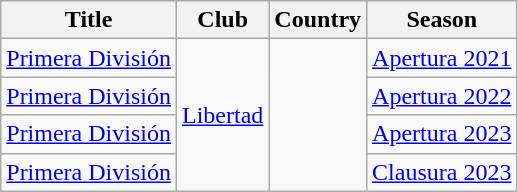<table class="wikitable center" style="text-align:center">
<tr>
<th>Title</th>
<th>Club</th>
<th>Country</th>
<th>Season</th>
</tr>
<tr>
<td><a href='#'>Primera División</a></td>
<td rowspan="4"><a href='#'>Libertad</a></td>
<td rowspan="4"></td>
<td><a href='#'>Apertura 2021</a></td>
</tr>
<tr>
<td><a href='#'>Primera División</a></td>
<td><a href='#'>Apertura 2022</a></td>
</tr>
<tr>
<td><a href='#'>Primera División</a></td>
<td><a href='#'>Apertura 2023</a></td>
</tr>
<tr>
<td><a href='#'>Primera División</a></td>
<td><a href='#'>Clausura 2023</a></td>
</tr>
</table>
